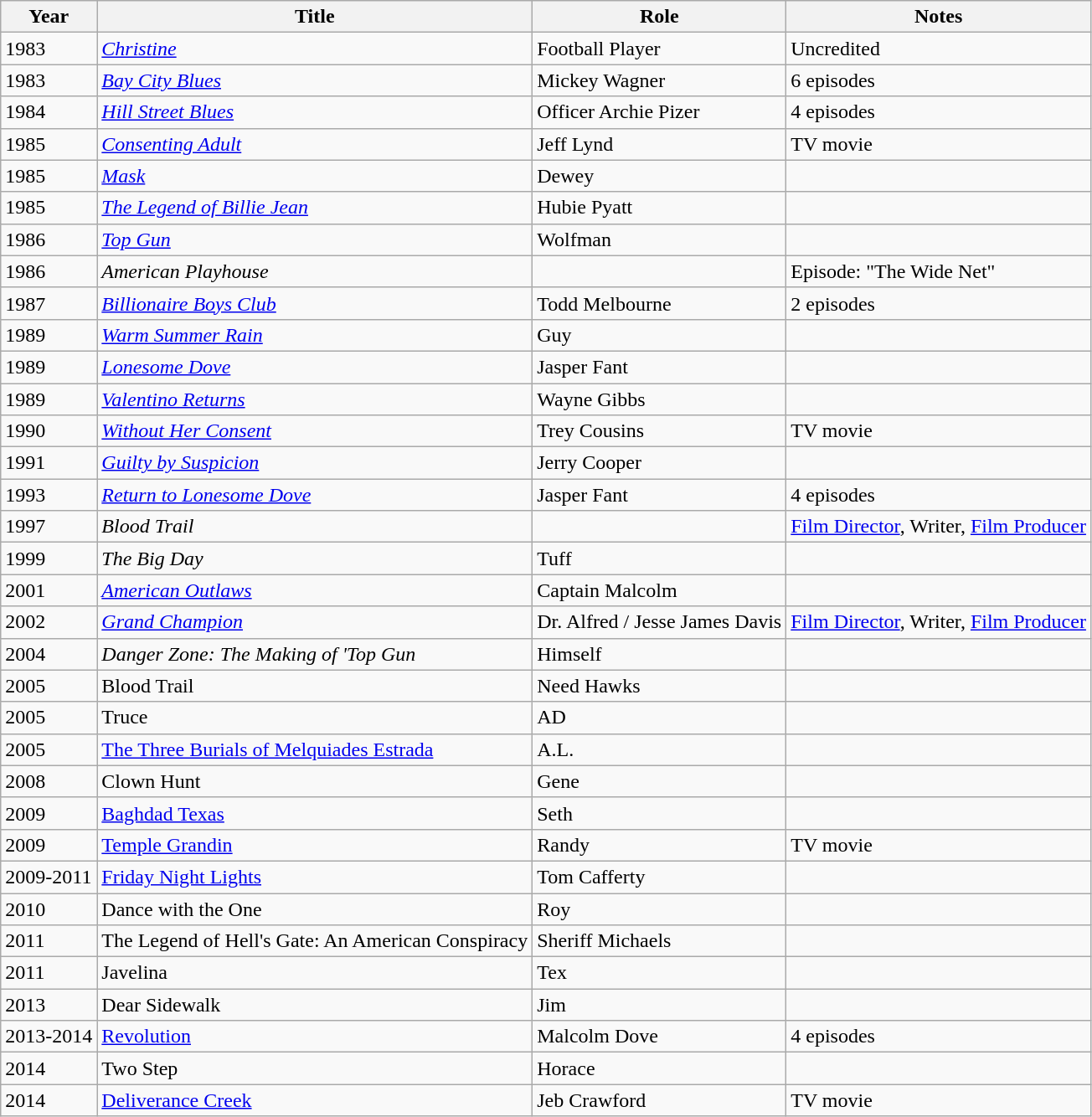<table class="wikitable"  style="text-align:left">
<tr>
<th>Year</th>
<th>Title</th>
<th>Role</th>
<th>Notes</th>
</tr>
<tr>
<td>1983</td>
<td><em><a href='#'>Christine</a></em></td>
<td>Football Player</td>
<td>Uncredited</td>
</tr>
<tr>
<td>1983</td>
<td><em><a href='#'>Bay City Blues</a></em></td>
<td>Mickey Wagner</td>
<td>6 episodes</td>
</tr>
<tr>
<td>1984</td>
<td><em><a href='#'>Hill Street Blues</a></em></td>
<td>Officer Archie Pizer</td>
<td>4 episodes</td>
</tr>
<tr>
<td>1985</td>
<td><em><a href='#'>Consenting Adult</a></em></td>
<td>Jeff Lynd</td>
<td>TV movie</td>
</tr>
<tr>
<td>1985</td>
<td><em><a href='#'>Mask</a></em></td>
<td>Dewey</td>
<td></td>
</tr>
<tr>
<td>1985</td>
<td><em><a href='#'>The Legend of Billie Jean</a></em></td>
<td>Hubie Pyatt</td>
<td></td>
</tr>
<tr>
<td>1986</td>
<td><em><a href='#'>Top Gun</a></em></td>
<td>Wolfman</td>
<td></td>
</tr>
<tr>
<td>1986</td>
<td><em>American Playhouse</em></td>
<td></td>
<td>Episode: "The Wide Net"</td>
</tr>
<tr>
<td>1987</td>
<td><em><a href='#'>Billionaire Boys Club</a></em></td>
<td>Todd Melbourne</td>
<td>2 episodes</td>
</tr>
<tr>
<td>1989</td>
<td><em><a href='#'>Warm Summer Rain</a></em></td>
<td>Guy</td>
<td></td>
</tr>
<tr>
<td>1989</td>
<td><em><a href='#'>Lonesome Dove</a></em></td>
<td>Jasper Fant</td>
<td></td>
</tr>
<tr>
<td>1989</td>
<td><em><a href='#'>Valentino Returns</a></em></td>
<td>Wayne Gibbs</td>
<td></td>
</tr>
<tr>
<td>1990</td>
<td><em><a href='#'>Without Her Consent</a></em></td>
<td>Trey Cousins</td>
<td>TV movie</td>
</tr>
<tr>
<td>1991</td>
<td><em><a href='#'>Guilty by Suspicion</a></em></td>
<td>Jerry Cooper</td>
<td></td>
</tr>
<tr>
<td>1993</td>
<td><em><a href='#'>Return to Lonesome Dove</a></em></td>
<td>Jasper Fant</td>
<td>4 episodes</td>
</tr>
<tr>
<td>1997</td>
<td><em>Blood Trail</em></td>
<td></td>
<td><a href='#'>Film Director</a>, Writer, <a href='#'>Film Producer</a></td>
</tr>
<tr>
<td>1999</td>
<td><em>The Big Day</em></td>
<td>Tuff</td>
<td></td>
</tr>
<tr>
<td>2001</td>
<td><em><a href='#'>American Outlaws</a></em></td>
<td>Captain Malcolm</td>
<td></td>
</tr>
<tr>
<td>2002</td>
<td><em><a href='#'>Grand Champion</a></em></td>
<td>Dr. Alfred / Jesse James Davis</td>
<td><a href='#'>Film Director</a>, Writer, <a href='#'>Film Producer</a></td>
</tr>
<tr>
<td>2004</td>
<td><em>Danger Zone: The Making of 'Top Gun<strong></td>
<td>Himself</td>
<td></td>
</tr>
<tr>
<td>2005</td>
<td></em>Blood Trail<em></td>
<td>Need Hawks</td>
<td></td>
</tr>
<tr>
<td>2005</td>
<td></em>Truce<em></td>
<td>AD</td>
<td></td>
</tr>
<tr>
<td>2005</td>
<td></em><a href='#'>The Three Burials of Melquiades Estrada</a><em></td>
<td>A.L.</td>
<td></td>
</tr>
<tr>
<td>2008</td>
<td></em>Clown Hunt<em></td>
<td>Gene</td>
<td></td>
</tr>
<tr>
<td>2009</td>
<td></em><a href='#'>Baghdad Texas</a><em></td>
<td>Seth</td>
<td></td>
</tr>
<tr>
<td>2009</td>
<td></em><a href='#'>Temple Grandin</a><em></td>
<td>Randy</td>
<td>TV movie</td>
</tr>
<tr>
<td>2009-2011</td>
<td></em><a href='#'>Friday Night Lights</a><em></td>
<td>Tom Cafferty</td>
<td></td>
</tr>
<tr>
<td>2010</td>
<td></em>Dance with the One<em></td>
<td>Roy</td>
<td></td>
</tr>
<tr>
<td>2011</td>
<td></em>The Legend of Hell's Gate: An American Conspiracy<em></td>
<td>Sheriff Michaels</td>
<td></td>
</tr>
<tr>
<td>2011</td>
<td></em>Javelina<em></td>
<td>Tex</td>
<td></td>
</tr>
<tr>
<td>2013</td>
<td></em>Dear Sidewalk<em></td>
<td>Jim</td>
<td></td>
</tr>
<tr>
<td>2013-2014</td>
<td></em><a href='#'>Revolution</a><em></td>
<td>Malcolm Dove</td>
<td>4 episodes</td>
</tr>
<tr>
<td>2014</td>
<td></em>Two Step<em></td>
<td>Horace</td>
<td></td>
</tr>
<tr>
<td>2014</td>
<td></em><a href='#'>Deliverance Creek</a><em></td>
<td>Jeb Crawford</td>
<td>TV movie</td>
</tr>
</table>
